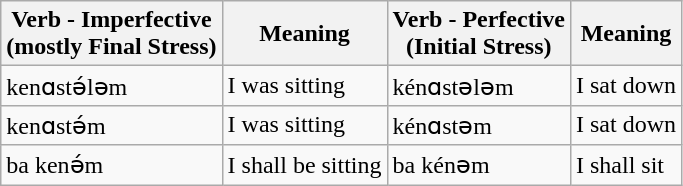<table class="wikitable">
<tr>
<th>Verb - Imperfective<br>(mostly Final Stress)</th>
<th>Meaning</th>
<th>Verb - Perfective<br>(Initial Stress)</th>
<th>Meaning</th>
</tr>
<tr>
<td>kenɑstə́ləm</td>
<td>I was sitting</td>
<td>kénɑstələm</td>
<td>I sat down</td>
</tr>
<tr>
<td>kenɑstə́m</td>
<td>I was sitting</td>
<td>kénɑstəm</td>
<td>I sat down</td>
</tr>
<tr>
<td>ba kenə́m</td>
<td>I shall be sitting</td>
<td>ba kénəm</td>
<td>I shall sit</td>
</tr>
</table>
